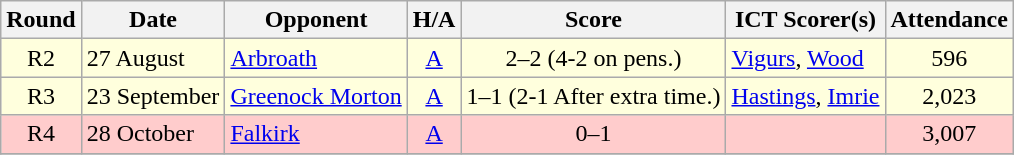<table class="wikitable" style="text-align:center">
<tr>
<th>Round</th>
<th>Date</th>
<th>Opponent</th>
<th>H/A</th>
<th>Score</th>
<th>ICT Scorer(s)</th>
<th>Attendance</th>
</tr>
<tr bgcolor=#FFFFDD>
<td>R2</td>
<td align=left>27 August</td>
<td align=left><a href='#'>Arbroath</a></td>
<td><a href='#'>A</a></td>
<td>2–2 (4-2 on pens.)</td>
<td align=left><a href='#'>Vigurs</a>, <a href='#'>Wood</a></td>
<td>596</td>
</tr>
<tr bgcolor=#FFFFDD>
<td>R3</td>
<td align=left>23 September</td>
<td align=left><a href='#'>Greenock Morton</a></td>
<td><a href='#'>A</a></td>
<td>1–1 (2-1 After extra time.)</td>
<td align=left><a href='#'>Hastings</a>, <a href='#'>Imrie</a></td>
<td>2,023</td>
</tr>
<tr bgcolor=#FFCCCC>
<td>R4</td>
<td align=left>28 October</td>
<td align=left><a href='#'>Falkirk</a></td>
<td><a href='#'>A</a></td>
<td>0–1</td>
<td align=left></td>
<td>3,007</td>
</tr>
<tr>
</tr>
</table>
